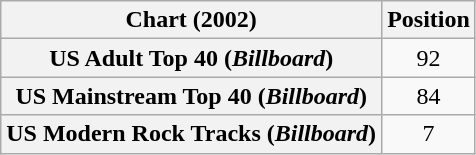<table class="wikitable sortable plainrowheaders" style="text-align:center">
<tr>
<th>Chart (2002)</th>
<th>Position</th>
</tr>
<tr>
<th scope="row">US Adult Top 40 (<em>Billboard</em>)</th>
<td>92</td>
</tr>
<tr>
<th scope="row">US Mainstream Top 40 (<em>Billboard</em>)</th>
<td>84</td>
</tr>
<tr>
<th scope="row">US Modern Rock Tracks (<em>Billboard</em>)</th>
<td>7</td>
</tr>
</table>
